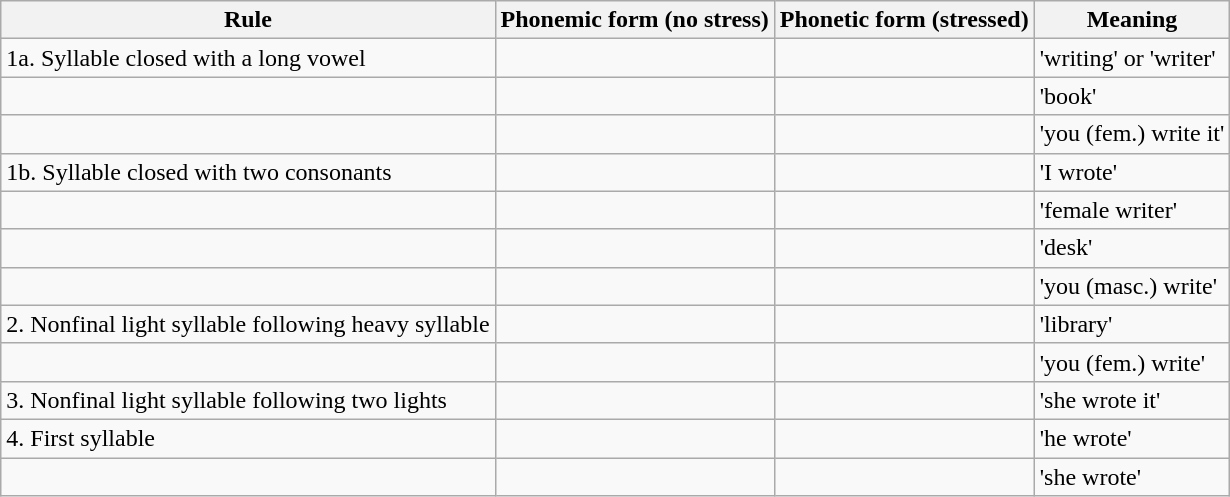<table class="wikitable">
<tr>
<th>Rule</th>
<th>Phonemic form (no stress)</th>
<th>Phonetic form (stressed)</th>
<th>Meaning</th>
</tr>
<tr>
<td>1a. Syllable closed with a long vowel</td>
<td></td>
<td></td>
<td>'writing' or 'writer'</td>
</tr>
<tr>
<td></td>
<td></td>
<td></td>
<td>'book'</td>
</tr>
<tr>
<td></td>
<td></td>
<td></td>
<td>'you (fem.) write it'</td>
</tr>
<tr>
<td>1b. Syllable closed with two consonants</td>
<td></td>
<td></td>
<td>'I wrote'</td>
</tr>
<tr>
<td></td>
<td></td>
<td></td>
<td>'female writer'</td>
</tr>
<tr>
<td></td>
<td></td>
<td></td>
<td>'desk'</td>
</tr>
<tr>
<td></td>
<td></td>
<td></td>
<td>'you (masc.) write'</td>
</tr>
<tr>
<td>2. Nonfinal light syllable following heavy syllable</td>
<td></td>
<td></td>
<td>'library'</td>
</tr>
<tr>
<td></td>
<td></td>
<td></td>
<td>'you (fem.) write'</td>
</tr>
<tr>
<td>3. Nonfinal light syllable following two lights</td>
<td></td>
<td></td>
<td>'she wrote it'</td>
</tr>
<tr>
<td>4. First syllable</td>
<td></td>
<td></td>
<td>'he wrote'</td>
</tr>
<tr>
<td></td>
<td></td>
<td></td>
<td>'she wrote'</td>
</tr>
</table>
